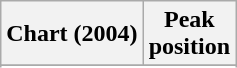<table class="wikitable sortable plainrowheaders" style="text-align:center">
<tr>
<th scope="col">Chart (2004)</th>
<th scope="col">Peak<br>position</th>
</tr>
<tr>
</tr>
<tr>
</tr>
<tr>
</tr>
<tr>
</tr>
<tr>
</tr>
<tr>
</tr>
<tr>
</tr>
<tr>
</tr>
<tr>
</tr>
<tr>
</tr>
<tr>
</tr>
<tr>
</tr>
<tr>
</tr>
<tr>
</tr>
<tr>
</tr>
<tr>
</tr>
</table>
